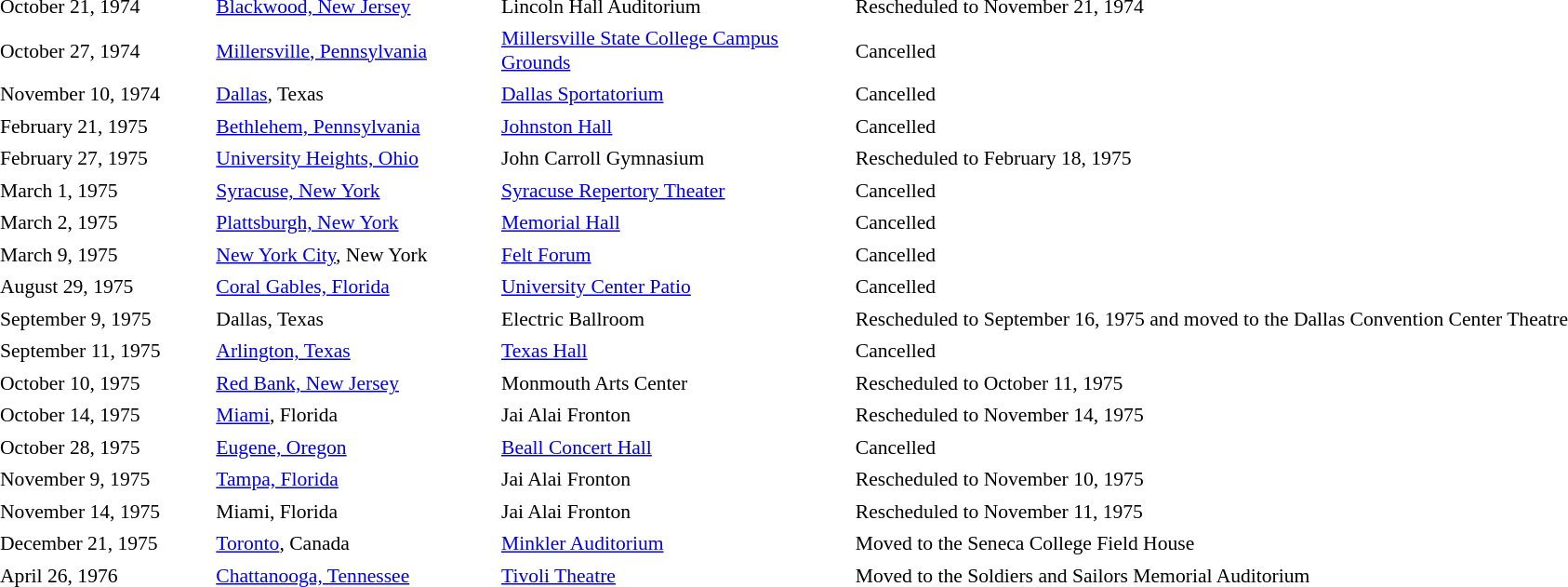<table cellpadding="2" style="border:0 solid darkgrey; font-size:90%">
<tr>
<th style="width:150px;"></th>
<th style="width:200px;"></th>
<th style="width:250px;"></th>
<th style="width:650px;"></th>
</tr>
<tr border="0">
</tr>
<tr>
<td>October 21, 1974</td>
<td><a href='#'>Blackwood, New Jersey</a></td>
<td>Lincoln Hall Auditorium</td>
<td>Rescheduled to November 21, 1974</td>
</tr>
<tr>
<td>October 27, 1974</td>
<td><a href='#'>Millersville, Pennsylvania</a></td>
<td><a href='#'>Millersville State College Campus Grounds</a></td>
<td>Cancelled</td>
</tr>
<tr>
<td>November 10, 1974</td>
<td><a href='#'>Dallas</a>, Texas</td>
<td><a href='#'>Dallas Sportatorium</a></td>
<td>Cancelled</td>
</tr>
<tr>
<td>February 21, 1975</td>
<td><a href='#'>Bethlehem, Pennsylvania</a></td>
<td><a href='#'>Johnston Hall</a></td>
<td>Cancelled</td>
</tr>
<tr>
<td>February 27, 1975</td>
<td><a href='#'>University Heights, Ohio</a></td>
<td>John Carroll Gymnasium</td>
<td>Rescheduled to February 18, 1975</td>
</tr>
<tr>
<td>March 1, 1975</td>
<td><a href='#'>Syracuse, New York</a></td>
<td><a href='#'>Syracuse Repertory Theater</a></td>
<td>Cancelled</td>
</tr>
<tr>
<td>March 2, 1975</td>
<td><a href='#'>Plattsburgh, New York</a></td>
<td><a href='#'>Memorial Hall</a></td>
<td>Cancelled</td>
</tr>
<tr>
<td>March 9, 1975</td>
<td><a href='#'>New York City</a>, New York</td>
<td><a href='#'>Felt Forum</a></td>
<td>Cancelled</td>
</tr>
<tr>
<td>August 29, 1975</td>
<td><a href='#'>Coral Gables, Florida</a></td>
<td><a href='#'>University Center Patio</a></td>
<td>Cancelled</td>
</tr>
<tr>
<td>September 9, 1975</td>
<td>Dallas, Texas</td>
<td>Electric Ballroom</td>
<td>Rescheduled to September 16, 1975 and moved to the Dallas Convention Center Theatre</td>
</tr>
<tr>
<td>September 11, 1975</td>
<td><a href='#'>Arlington, Texas</a></td>
<td><a href='#'>Texas Hall</a></td>
<td>Cancelled</td>
</tr>
<tr>
<td>October 10, 1975</td>
<td><a href='#'>Red Bank, New Jersey</a></td>
<td>Monmouth Arts Center</td>
<td>Rescheduled to October 11, 1975</td>
</tr>
<tr>
<td>October 14, 1975</td>
<td><a href='#'>Miami</a>, Florida</td>
<td>Jai Alai Fronton</td>
<td>Rescheduled to November 14, 1975</td>
</tr>
<tr>
<td>October 28, 1975</td>
<td><a href='#'>Eugene, Oregon</a></td>
<td><a href='#'>Beall Concert Hall</a></td>
<td>Cancelled</td>
</tr>
<tr>
<td>November 9, 1975</td>
<td><a href='#'>Tampa, Florida</a></td>
<td>Jai Alai Fronton</td>
<td>Rescheduled to November 10, 1975</td>
</tr>
<tr>
<td>November 14, 1975</td>
<td>Miami, Florida</td>
<td>Jai Alai Fronton</td>
<td>Rescheduled to November 11, 1975</td>
</tr>
<tr>
<td>December 21, 1975</td>
<td><a href='#'>Toronto</a>, Canada</td>
<td><a href='#'>Minkler Auditorium</a></td>
<td>Moved to the Seneca College Field House</td>
</tr>
<tr>
<td>April 26, 1976</td>
<td><a href='#'>Chattanooga, Tennessee</a></td>
<td><a href='#'>Tivoli Theatre</a></td>
<td>Moved to the Soldiers and Sailors Memorial Auditorium</td>
</tr>
<tr>
</tr>
</table>
